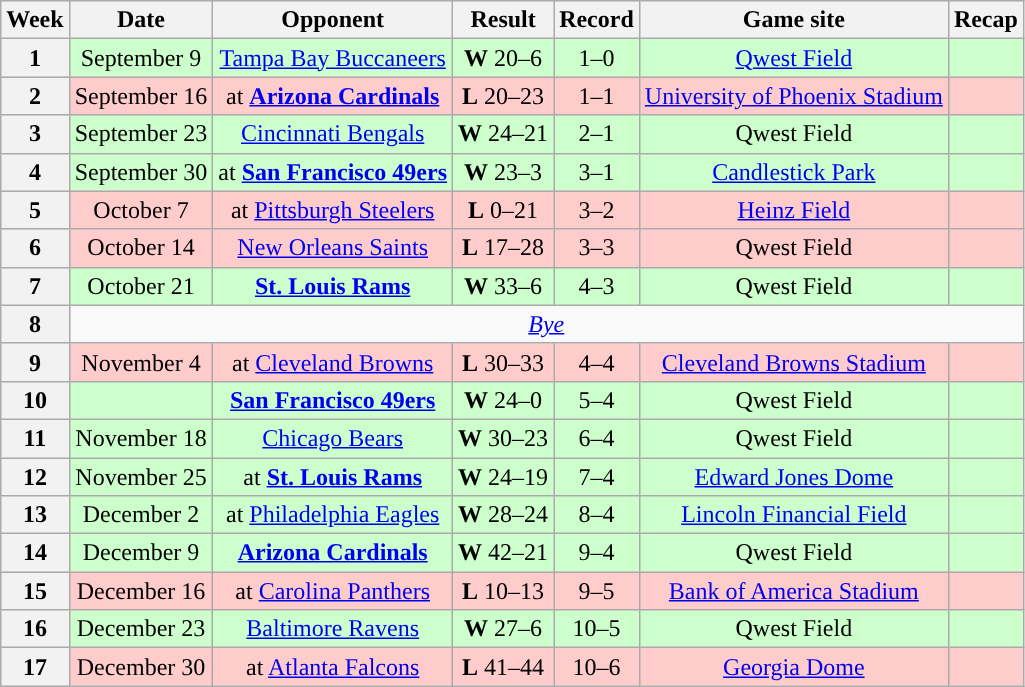<table class="wikitable" style="text-align:center">
<tr>
<th>Week</th>
<th>Date</th>
<th>Opponent</th>
<th>Result</th>
<th>Record</th>
<th>Game site</th>
<th>Recap</th>
</tr>
<tr style="background:#cfc">
<th>1</th>
<td>September 9</td>
<td><a href='#'>Tampa Bay Buccaneers</a></td>
<td><strong>W</strong> 20–6</td>
<td>1–0</td>
<td><a href='#'>Qwest Field</a></td>
<td></td>
</tr>
<tr style="background:#fcc">
<th>2</th>
<td>September 16</td>
<td>at <strong><a href='#'>Arizona Cardinals</a></strong></td>
<td><strong>L</strong> 20–23</td>
<td>1–1</td>
<td><a href='#'>University of Phoenix Stadium</a></td>
<td></td>
</tr>
<tr style="background:#cfc">
<th>3</th>
<td>September 23</td>
<td><a href='#'>Cincinnati Bengals</a></td>
<td><strong>W</strong> 24–21</td>
<td>2–1</td>
<td>Qwest Field</td>
<td></td>
</tr>
<tr style="background:#cfc">
<th>4</th>
<td>September 30</td>
<td>at <strong><a href='#'>San Francisco 49ers</a></strong></td>
<td><strong>W</strong> 23–3</td>
<td>3–1</td>
<td><a href='#'>Candlestick Park</a></td>
<td></td>
</tr>
<tr style="background:#fcc">
<th>5</th>
<td>October 7</td>
<td>at <a href='#'>Pittsburgh Steelers</a></td>
<td><strong>L</strong> 0–21</td>
<td>3–2</td>
<td><a href='#'>Heinz Field</a></td>
<td></td>
</tr>
<tr style="background:#fcc">
<th>6</th>
<td>October 14</td>
<td><a href='#'>New Orleans Saints</a></td>
<td><strong>L</strong> 17–28</td>
<td>3–3</td>
<td>Qwest Field</td>
<td></td>
</tr>
<tr style="background:#cfc">
<th>7</th>
<td>October 21</td>
<td><strong><a href='#'>St. Louis Rams</a></strong></td>
<td><strong>W</strong> 33–6</td>
<td>4–3</td>
<td>Qwest Field</td>
<td></td>
</tr>
<tr>
<th>8</th>
<td colspan="6"><em><a href='#'>Bye</a></em></td>
</tr>
<tr style="background:#fcc">
<th>9</th>
<td>November 4</td>
<td>at <a href='#'>Cleveland Browns</a></td>
<td><strong>L</strong> 30–33 </td>
<td>4–4</td>
<td><a href='#'>Cleveland Browns Stadium</a></td>
<td></td>
</tr>
<tr style="background:#cfc">
<th>10</th>
<td></td>
<td><strong><a href='#'>San Francisco 49ers</a></strong></td>
<td><strong>W</strong> 24–0</td>
<td>5–4</td>
<td>Qwest Field</td>
<td></td>
</tr>
<tr style="background:#cfc">
<th>11</th>
<td>November 18</td>
<td><a href='#'>Chicago Bears</a></td>
<td><strong>W</strong> 30–23</td>
<td>6–4</td>
<td>Qwest Field</td>
<td></td>
</tr>
<tr style="background:#cfc">
<th>12</th>
<td>November 25</td>
<td>at <strong><a href='#'>St. Louis Rams</a></strong></td>
<td><strong>W</strong> 24–19</td>
<td>7–4</td>
<td><a href='#'>Edward Jones Dome</a></td>
<td></td>
</tr>
<tr style="background:#cfc">
<th>13</th>
<td>December 2</td>
<td>at <a href='#'>Philadelphia Eagles</a></td>
<td><strong>W</strong> 28–24</td>
<td>8–4</td>
<td><a href='#'>Lincoln Financial Field</a></td>
<td></td>
</tr>
<tr style="background:#cfc">
<th>14</th>
<td>December 9</td>
<td><strong><a href='#'>Arizona Cardinals</a></strong></td>
<td><strong>W</strong> 42–21</td>
<td>9–4</td>
<td>Qwest Field</td>
<td></td>
</tr>
<tr style="background:#fcc">
<th>15</th>
<td>December 16</td>
<td>at <a href='#'>Carolina Panthers</a></td>
<td><strong>L</strong> 10–13</td>
<td>9–5</td>
<td><a href='#'>Bank of America Stadium</a></td>
<td></td>
</tr>
<tr style="background:#cfc">
<th>16</th>
<td>December 23</td>
<td><a href='#'>Baltimore Ravens</a></td>
<td><strong>W</strong> 27–6</td>
<td>10–5</td>
<td>Qwest Field</td>
<td></td>
</tr>
<tr style="background:#fcc">
<th>17</th>
<td>December 30</td>
<td>at <a href='#'>Atlanta Falcons</a></td>
<td><strong>L</strong> 41–44</td>
<td>10–6</td>
<td><a href='#'>Georgia Dome</a></td>
<td></td>
</tr>
</table>
